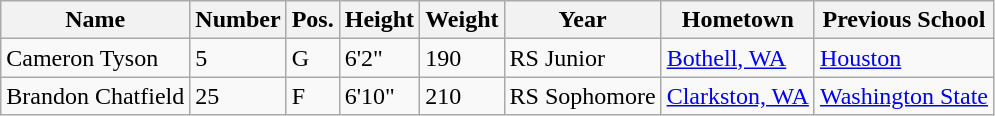<table class="wikitable sortable" border="1">
<tr>
<th>Name</th>
<th>Number</th>
<th>Pos.</th>
<th>Height</th>
<th>Weight</th>
<th>Year</th>
<th>Hometown</th>
<th class="unsortable">Previous School</th>
</tr>
<tr>
<td>Cameron Tyson</td>
<td>5</td>
<td>G</td>
<td>6'2"</td>
<td>190</td>
<td>RS Junior</td>
<td><a href='#'>Bothell, WA</a></td>
<td><a href='#'>Houston</a></td>
</tr>
<tr>
<td>Brandon Chatfield</td>
<td>25</td>
<td>F</td>
<td>6'10"</td>
<td>210</td>
<td>RS Sophomore</td>
<td><a href='#'>Clarkston, WA</a></td>
<td><a href='#'>Washington State</a></td>
</tr>
</table>
